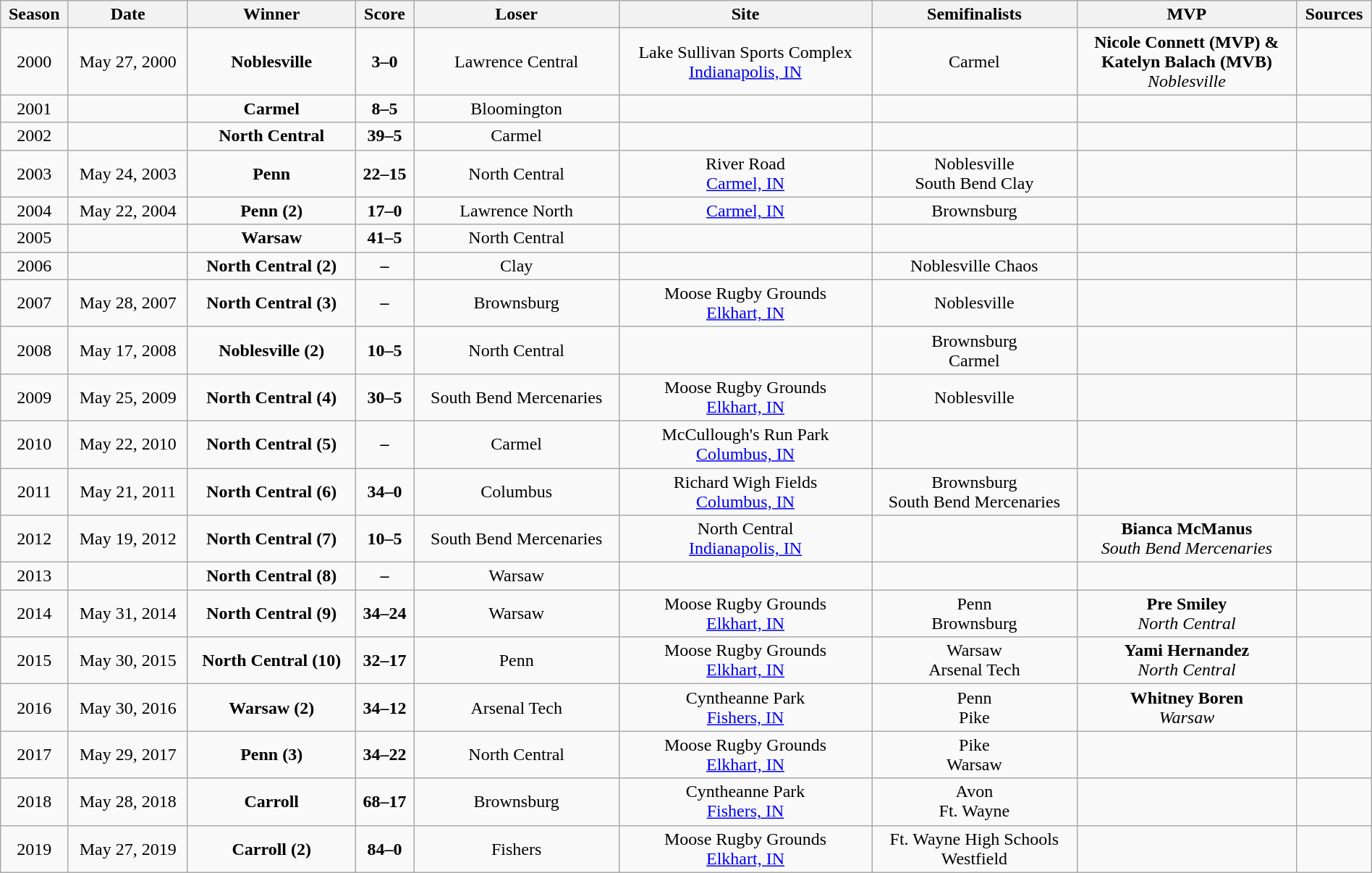<table class="wikitable" style="width:100%;">
<tr>
<th>Season</th>
<th>Date</th>
<th>Winner</th>
<th>Score</th>
<th>Loser</th>
<th>Site</th>
<th>Semifinalists</th>
<th>MVP</th>
<th>Sources</th>
</tr>
<tr>
<td align=center>2000</td>
<td align=center>May 27, 2000</td>
<td align=center><strong>Noblesville</strong></td>
<td align=center><strong>3–0</strong></td>
<td align=center>Lawrence Central</td>
<td align=center>Lake Sullivan Sports Complex<br><a href='#'>Indianapolis, IN</a></td>
<td align=center>Carmel<br></td>
<td align=center><strong>Nicole Connett (MVP) &</strong><br><strong>Katelyn Balach (MVB)</strong><br><em>Noblesville</em></td>
<td align=center></td>
</tr>
<tr>
<td align=center>2001</td>
<td align=center></td>
<td align=center><strong>Carmel</strong></td>
<td align=center><strong>8–5</strong></td>
<td align=center>Bloomington</td>
<td align=center></td>
<td align=center><br></td>
<td align=center><br></td>
<td align=center></td>
</tr>
<tr>
<td align=center>2002</td>
<td align=center></td>
<td align=center><strong>North Central</strong></td>
<td align=center><strong>39–5</strong></td>
<td align=center>Carmel</td>
<td align=center></td>
<td align=center><br></td>
<td align=center><br></td>
<td align=center></td>
</tr>
<tr>
<td align=center>2003</td>
<td align=center>May 24, 2003</td>
<td align=center><strong>Penn</strong></td>
<td align=center><strong>22–15</strong></td>
<td align=center>North Central</td>
<td align=center>River Road<br><a href='#'>Carmel, IN</a></td>
<td align=center>Noblesville<br>South Bend Clay</td>
<td align=center><br></td>
<td align=center></td>
</tr>
<tr>
<td align=center>2004</td>
<td align=center>May 22, 2004</td>
<td align=center><strong>Penn (2)</strong></td>
<td align=center><strong>17–0</strong></td>
<td align=center>Lawrence North</td>
<td align=center><a href='#'>Carmel, IN</a></td>
<td align=center>Brownsburg<br></td>
<td align=center><br></td>
<td align=center></td>
</tr>
<tr>
<td align=center>2005</td>
<td align=center></td>
<td align=center><strong>Warsaw</strong></td>
<td align=center><strong>41–5</strong></td>
<td align=center>North Central</td>
<td align=center></td>
<td align=center><br></td>
<td align=center><br></td>
<td align=center></td>
</tr>
<tr>
<td align=center>2006</td>
<td align=center></td>
<td align=center><strong>North Central (2)</strong></td>
<td align=center><strong>–</strong></td>
<td align=center>Clay</td>
<td align=center></td>
<td align=center>Noblesville Chaos<br></td>
<td align=center><br></td>
<td align=center></td>
</tr>
<tr>
<td align=center>2007</td>
<td align=center>May 28, 2007</td>
<td align=center><strong>North Central (3)</strong></td>
<td align=center><strong>–</strong></td>
<td align=center>Brownsburg</td>
<td align=center>Moose Rugby Grounds<br><a href='#'>Elkhart, IN</a></td>
<td align=center>Noblesville<br></td>
<td align=center><br></td>
<td align=center></td>
</tr>
<tr>
<td align=center>2008</td>
<td align=center>May 17, 2008</td>
<td align=center><strong>Noblesville (2)</strong></td>
<td align=center><strong>10–5</strong></td>
<td align=center>North Central</td>
<td align=center></td>
<td align=center>Brownsburg<br>Carmel</td>
<td align=center><br></td>
<td align=center></td>
</tr>
<tr>
<td align=center>2009</td>
<td align=center>May 25, 2009</td>
<td align=center><strong>North Central (4)</strong></td>
<td align=center><strong>30–5</strong></td>
<td align=center>South Bend Mercenaries</td>
<td align=center>Moose Rugby Grounds<br><a href='#'>Elkhart, IN</a></td>
<td align=center>Noblesville<br></td>
<td align=center><br></td>
<td align=center></td>
</tr>
<tr>
<td align=center>2010</td>
<td align=center>May 22, 2010</td>
<td align=center><strong>North Central (5)</strong></td>
<td align=center><strong>–</strong></td>
<td align=center>Carmel</td>
<td align=center>McCullough's Run Park<br><a href='#'>Columbus, IN</a></td>
<td align=center><br></td>
<td align=center><br></td>
<td align=center></td>
</tr>
<tr>
<td align=center>2011</td>
<td align=center>May 21, 2011</td>
<td align=center><strong>North Central (6)</strong></td>
<td align=center><strong>34–0</strong></td>
<td align=center>Columbus</td>
<td align=center>Richard Wigh Fields<br><a href='#'>Columbus, IN</a></td>
<td align=center>Brownsburg<br>South Bend Mercenaries</td>
<td align=center><br></td>
<td align=center></td>
</tr>
<tr>
<td align=center>2012</td>
<td align=center>May 19, 2012</td>
<td align=center><strong>North Central (7)</strong></td>
<td align=center><strong>10–5</strong></td>
<td align=center>South Bend Mercenaries</td>
<td align=center>North Central<br><a href='#'>Indianapolis, IN</a></td>
<td align=center><br></td>
<td align=center><strong>Bianca McManus</strong><br><em>South Bend Mercenaries</em></td>
<td align=center></td>
</tr>
<tr>
<td align=center>2013</td>
<td align=center></td>
<td align=center><strong>North Central (8)</strong></td>
<td align=center><strong>–</strong></td>
<td align=center>Warsaw</td>
<td align=center></td>
<td align=center><br></td>
<td align=center><br></td>
<td align=center></td>
</tr>
<tr>
<td align=center>2014</td>
<td align=center>May 31, 2014</td>
<td align=center><strong>North Central (9)</strong></td>
<td align=center><strong>34–24</strong></td>
<td align=center>Warsaw</td>
<td align=center>Moose Rugby Grounds<br><a href='#'>Elkhart, IN</a></td>
<td align=center>Penn<br>Brownsburg</td>
<td align=center><strong>Pre Smiley</strong><br><em>North Central</em></td>
<td align=center></td>
</tr>
<tr>
<td align=center>2015</td>
<td align=center>May 30, 2015</td>
<td align=center><strong>North Central (10)</strong></td>
<td align=center><strong>32–17</strong></td>
<td align=center>Penn</td>
<td align=center>Moose Rugby Grounds<br><a href='#'>Elkhart, IN</a></td>
<td align=center>Warsaw<br>Arsenal Tech</td>
<td align=center><strong>Yami Hernandez</strong><br><em>North Central</em></td>
<td align=center></td>
</tr>
<tr>
<td align=center>2016</td>
<td align=center>May 30, 2016</td>
<td align=center><strong>Warsaw (2)</strong></td>
<td align=center><strong>34–12</strong></td>
<td align=center>Arsenal Tech</td>
<td align=center>Cyntheanne Park<br><a href='#'>Fishers, IN</a></td>
<td align=center>Penn<br>Pike</td>
<td align=center><strong>Whitney Boren</strong><br><em>Warsaw</em></td>
<td align=center></td>
</tr>
<tr>
<td align=center>2017</td>
<td align=center>May 29, 2017</td>
<td align=center><strong>Penn (3)</strong></td>
<td align=center><strong>34–22</strong></td>
<td align=center>North Central</td>
<td align=center>Moose Rugby Grounds<br><a href='#'>Elkhart, IN</a></td>
<td align=center>Pike<br>Warsaw</td>
<td align=center></td>
<td align=center></td>
</tr>
<tr>
<td align=center>2018</td>
<td align=center>May 28, 2018</td>
<td align=center><strong>Carroll</strong></td>
<td align=center><strong>68–17</strong></td>
<td align=center>Brownsburg</td>
<td align=center>Cyntheanne Park<br><a href='#'>Fishers, IN</a></td>
<td align=center>Avon<br>Ft. Wayne</td>
<td align=center></td>
<td align=center></td>
</tr>
<tr>
<td align=center>2019</td>
<td align=center>May 27, 2019</td>
<td align=center><strong>Carroll (2)</strong></td>
<td align=center><strong>84–0</strong></td>
<td align=center>Fishers</td>
<td align=center>Moose Rugby Grounds<br><a href='#'>Elkhart, IN</a></td>
<td align=center>Ft. Wayne High Schools<br>Westfield</td>
<td align=center></td>
<td align=center></td>
</tr>
</table>
